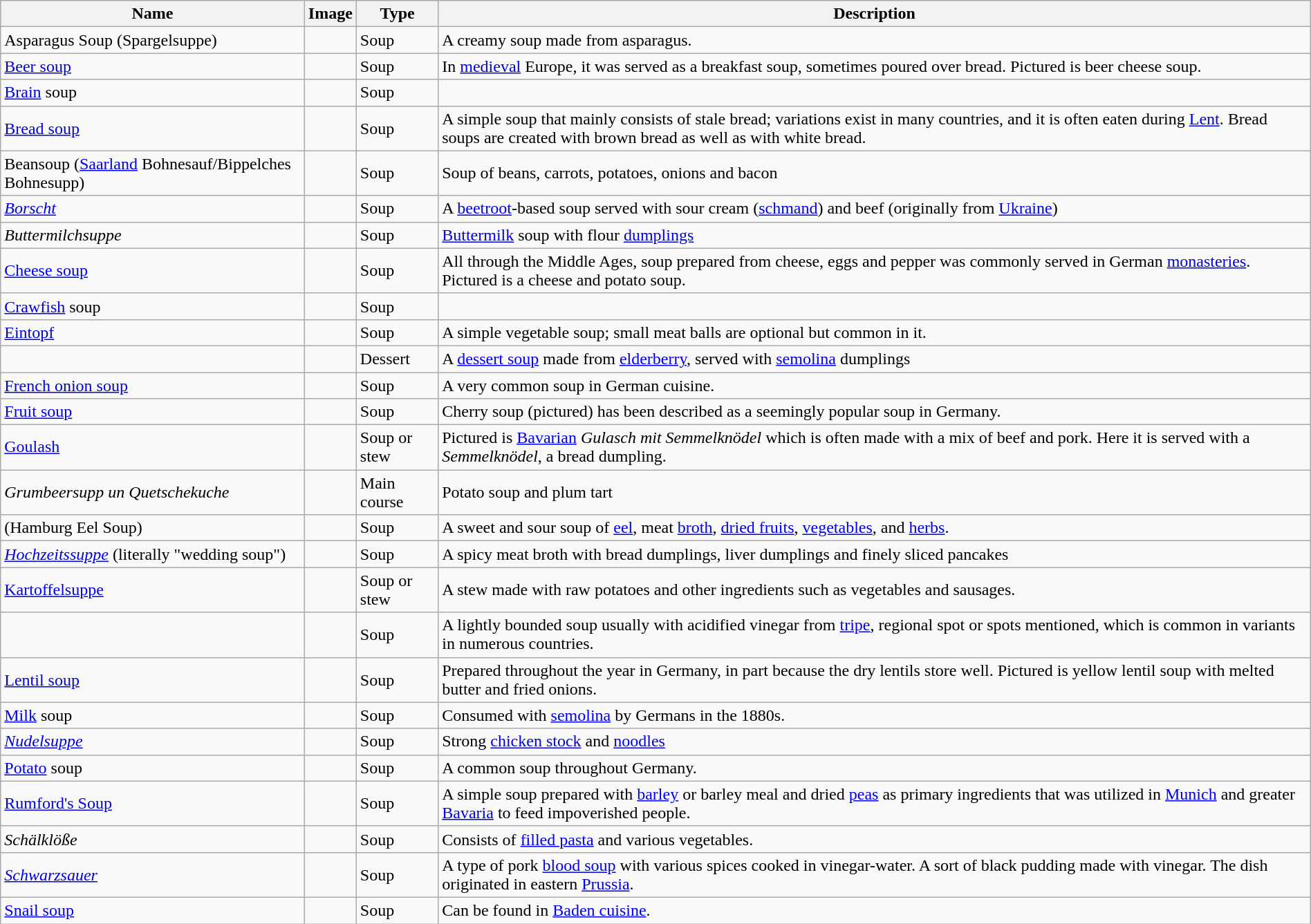<table class="wikitable sortable" style="width:100%;">
<tr>
<th>Name</th>
<th>Image</th>
<th>Type</th>
<th>Description</th>
</tr>
<tr |-'>
<td>Asparagus Soup (Spargelsuppe)</td>
<td></td>
<td>Soup</td>
<td>A creamy soup made from asparagus.</td>
</tr>
<tr>
<td><a href='#'>Beer soup</a></td>
<td></td>
<td>Soup</td>
<td>In <a href='#'>medieval</a> Europe, it was served as a breakfast soup, sometimes poured over bread. Pictured is beer cheese soup.</td>
</tr>
<tr>
<td><a href='#'>Brain</a> soup</td>
<td></td>
<td>Soup</td>
<td></td>
</tr>
<tr>
<td><a href='#'>Bread soup</a></td>
<td></td>
<td>Soup</td>
<td>A simple soup that mainly consists of stale bread; variations exist in many countries, and it is often eaten during <a href='#'>Lent</a>. Bread soups are created with brown bread as well as with white bread.</td>
</tr>
<tr>
<td>Beansoup (<a href='#'>Saarland</a> Bohnesauf/Bippelches Bohnesupp)</td>
<td></td>
<td>Soup</td>
<td>Soup of beans, carrots, potatoes, onions and bacon</td>
</tr>
<tr>
<td><em><a href='#'>Borscht</a></em></td>
<td></td>
<td>Soup</td>
<td>A <a href='#'>beetroot</a>-based soup served with sour cream (<a href='#'>schmand</a>) and beef (originally from <a href='#'>Ukraine</a>)</td>
</tr>
<tr>
<td><em>Buttermilchsuppe</em></td>
<td></td>
<td>Soup</td>
<td><a href='#'>Buttermilk</a> soup with flour <a href='#'>dumplings</a></td>
</tr>
<tr>
<td><a href='#'>Cheese soup</a></td>
<td></td>
<td>Soup</td>
<td>All through the Middle Ages, soup prepared from cheese, eggs and pepper was commonly served in German <a href='#'>monasteries</a>. Pictured is a cheese and potato soup.</td>
</tr>
<tr>
<td><a href='#'>Crawfish</a> soup</td>
<td></td>
<td>Soup</td>
<td></td>
</tr>
<tr>
<td><a href='#'>Eintopf</a></td>
<td></td>
<td>Soup</td>
<td>A simple vegetable soup; small meat balls are optional but common in it.</td>
</tr>
<tr>
<td></td>
<td></td>
<td>Dessert</td>
<td>A <a href='#'>dessert soup</a> made from <a href='#'>elderberry</a>, served with <a href='#'>semolina</a> dumplings</td>
</tr>
<tr>
<td><a href='#'>French onion soup</a></td>
<td></td>
<td>Soup</td>
<td>A very common soup in German cuisine.</td>
</tr>
<tr>
<td><a href='#'>Fruit soup</a></td>
<td></td>
<td>Soup</td>
<td>Cherry soup (pictured) has been described as a seemingly popular soup in Germany.</td>
</tr>
<tr>
<td><a href='#'>Goulash</a></td>
<td></td>
<td>Soup or stew</td>
<td>Pictured is <a href='#'>Bavarian</a> <em>Gulasch mit Semmelknödel</em> which is often made with a mix of beef and pork. Here it is served with a <em>Semmelknödel</em>, a bread dumpling.</td>
</tr>
<tr>
<td><em>Grumbeersupp un Quetschekuche</em></td>
<td></td>
<td>Main course</td>
<td>Potato soup and plum tart</td>
</tr>
<tr>
<td> (Hamburg Eel Soup)</td>
<td></td>
<td>Soup</td>
<td>A sweet and sour soup of <a href='#'>eel</a>, meat <a href='#'>broth</a>, <a href='#'>dried fruits</a>, <a href='#'>vegetables</a>, and <a href='#'>herbs</a>.</td>
</tr>
<tr>
<td><em><a href='#'>Hochzeitssuppe</a></em> (literally "wedding soup")</td>
<td></td>
<td>Soup</td>
<td>A spicy meat broth with bread dumplings, liver dumplings and finely sliced pancakes</td>
</tr>
<tr>
<td><a href='#'>Kartoffelsuppe</a></td>
<td></td>
<td>Soup or stew</td>
<td>A stew made with raw potatoes and other ingredients such as vegetables and sausages.</td>
</tr>
<tr>
<td></td>
<td></td>
<td>Soup</td>
<td>A lightly bounded soup usually with acidified vinegar from <a href='#'>tripe</a>, regional spot or spots mentioned, which is common in variants in numerous countries.</td>
</tr>
<tr>
<td><a href='#'>Lentil soup</a></td>
<td></td>
<td>Soup</td>
<td>Prepared throughout the year in Germany, in part because the dry lentils store well. Pictured is yellow lentil soup with melted butter and fried onions.</td>
</tr>
<tr>
<td><a href='#'>Milk</a> soup</td>
<td></td>
<td>Soup</td>
<td>Consumed with <a href='#'>semolina</a> by Germans in the 1880s.</td>
</tr>
<tr>
<td><em><a href='#'>Nudelsuppe</a></em></td>
<td></td>
<td>Soup</td>
<td>Strong <a href='#'>chicken stock</a> and <a href='#'>noodles</a></td>
</tr>
<tr>
<td><a href='#'>Potato</a> soup</td>
<td></td>
<td>Soup</td>
<td>A common soup throughout Germany.</td>
</tr>
<tr>
<td><a href='#'>Rumford's Soup</a></td>
<td></td>
<td>Soup</td>
<td>A simple soup prepared with <a href='#'>barley</a> or barley meal and dried <a href='#'>peas</a> as primary ingredients that was utilized in <a href='#'>Munich</a> and greater <a href='#'>Bavaria</a> to feed impoverished people.</td>
</tr>
<tr>
<td><em>Schälklöße</em></td>
<td></td>
<td>Soup</td>
<td>Consists of <a href='#'>filled pasta</a> and various vegetables.</td>
</tr>
<tr>
<td><em><a href='#'>Schwarzsauer</a></em></td>
<td></td>
<td>Soup</td>
<td>A type of pork <a href='#'>blood soup</a> with various spices cooked in vinegar-water. A sort of black pudding made with vinegar. The dish originated in eastern <a href='#'>Prussia</a>.</td>
</tr>
<tr>
<td><a href='#'>Snail soup</a></td>
<td></td>
<td>Soup</td>
<td>Can be found in <a href='#'>Baden cuisine</a>.</td>
</tr>
</table>
